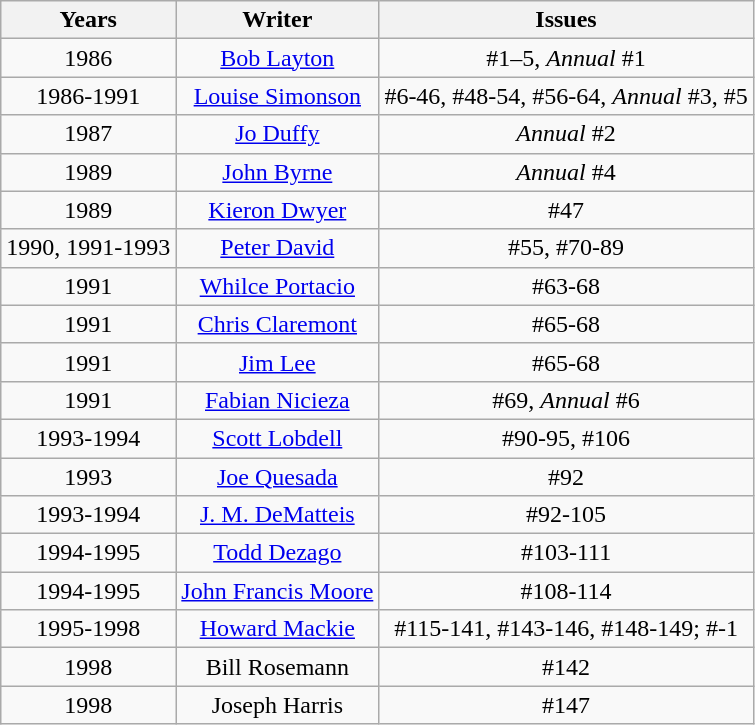<table class="wikitable">
<tr>
<th>Years</th>
<th>Writer</th>
<th>Issues</th>
</tr>
<tr>
<td align="center">1986</td>
<td align="center"><a href='#'>Bob Layton</a></td>
<td align="center">#1–5, <em>Annual</em> #1</td>
</tr>
<tr>
<td align="center">1986-1991</td>
<td align="center"><a href='#'>Louise Simonson</a></td>
<td align="center">#6-46, #48-54, #56-64, <em>Annual</em> #3, #5</td>
</tr>
<tr>
<td align="center">1987</td>
<td align="center"><a href='#'>Jo Duffy</a></td>
<td align="center"><em>Annual</em> #2</td>
</tr>
<tr>
<td align="center">1989</td>
<td align="center"><a href='#'>John Byrne</a></td>
<td align="center"><em>Annual</em> #4</td>
</tr>
<tr>
<td align="center">1989</td>
<td align="center"><a href='#'>Kieron Dwyer</a></td>
<td align="center">#47</td>
</tr>
<tr>
<td align="center">1990, 1991-1993</td>
<td align="center"><a href='#'>Peter David</a></td>
<td align="center">#55, #70-89</td>
</tr>
<tr>
<td align="center">1991</td>
<td align="center"><a href='#'>Whilce Portacio</a></td>
<td align="center">#63-68</td>
</tr>
<tr>
<td align="center">1991</td>
<td align="center"><a href='#'>Chris Claremont</a></td>
<td align="center">#65-68</td>
</tr>
<tr>
<td align="center">1991</td>
<td align="center"><a href='#'>Jim Lee</a></td>
<td align="center">#65-68</td>
</tr>
<tr>
<td align="center">1991</td>
<td align="center"><a href='#'>Fabian Nicieza</a></td>
<td align="center">#69, <em>Annual</em> #6</td>
</tr>
<tr>
<td align="center">1993-1994</td>
<td align="center"><a href='#'>Scott Lobdell</a></td>
<td align="center">#90-95, #106</td>
</tr>
<tr>
<td align="center">1993</td>
<td align="center"><a href='#'>Joe Quesada</a></td>
<td align="center">#92</td>
</tr>
<tr>
<td align="center">1993-1994</td>
<td align="center"><a href='#'>J. M. DeMatteis</a></td>
<td align="center">#92-105</td>
</tr>
<tr>
<td align="center">1994-1995</td>
<td align="center"><a href='#'>Todd Dezago</a></td>
<td align="center">#103-111</td>
</tr>
<tr>
<td align="center">1994-1995</td>
<td align="center"><a href='#'>John Francis Moore</a></td>
<td align="center">#108-114</td>
</tr>
<tr>
<td align="center">1995-1998</td>
<td align="center"><a href='#'>Howard Mackie</a></td>
<td align="center">#115-141, #143-146, #148-149; #-1</td>
</tr>
<tr>
<td align="center">1998</td>
<td align="center">Bill Rosemann</td>
<td align="center">#142</td>
</tr>
<tr>
<td align="center">1998</td>
<td align="center">Joseph Harris</td>
<td align="center">#147</td>
</tr>
</table>
